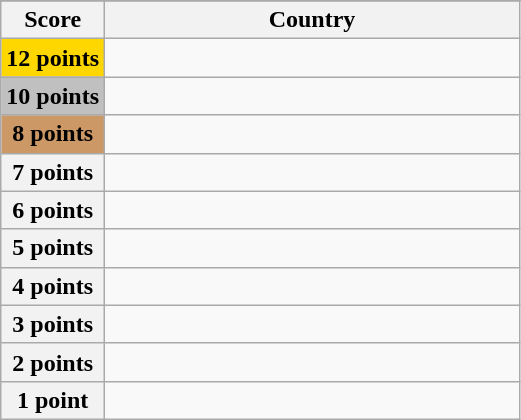<table class="wikitable">
<tr>
</tr>
<tr>
<th scope="col" width="20%">Score</th>
<th scope="col">Country</th>
</tr>
<tr>
<th scope="row" style="background:gold">12 points</th>
<td></td>
</tr>
<tr>
<th scope="row" style="background:silver">10 points</th>
<td></td>
</tr>
<tr>
<th scope="row" style="background:#CC9966">8 points</th>
<td></td>
</tr>
<tr>
<th scope="row">7 points</th>
<td></td>
</tr>
<tr>
<th scope="row">6 points</th>
<td></td>
</tr>
<tr>
<th scope="row">5 points</th>
<td></td>
</tr>
<tr>
<th scope="row">4 points</th>
<td></td>
</tr>
<tr>
<th scope="row">3 points</th>
<td></td>
</tr>
<tr>
<th scope="row">2 points</th>
<td></td>
</tr>
<tr>
<th scope="row">1 point</th>
<td></td>
</tr>
</table>
